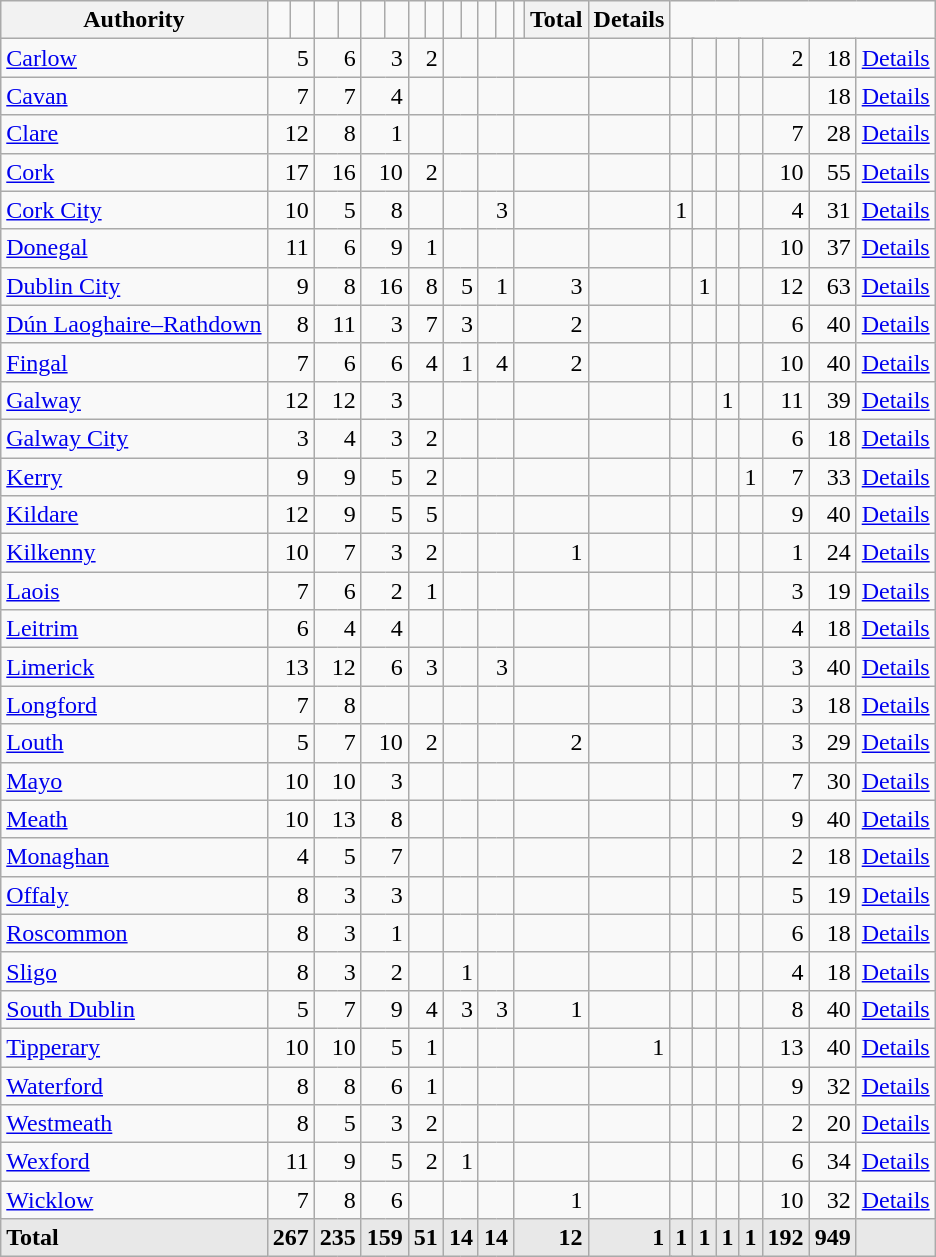<table class="wikitable" style="text-align:right; padding-left:1em">
<tr>
<th align="left">Authority</th>
<td></td>
<td></td>
<td></td>
<td></td>
<td></td>
<td></td>
<td></td>
<td></td>
<td></td>
<td></td>
<td></td>
<td></td>
<td></td>
<th align="left">Total</th>
<th>Details</th>
</tr>
<tr>
<td align=left><a href='#'>Carlow</a></td>
<td colspan=2>5</td>
<td colspan=2>6</td>
<td colspan=2>3</td>
<td colspan=2>2</td>
<td colspan=2></td>
<td colspan=2></td>
<td colspan=2></td>
<td colspan=2></td>
<td colspan=2></td>
<td colspan=2></td>
<td colspan=2></td>
<td colspan=2></td>
<td colspan=2>2</td>
<td>18</td>
<td><a href='#'>Details</a></td>
</tr>
<tr>
<td align=left><a href='#'>Cavan</a></td>
<td colspan=2>7</td>
<td colspan=2>7</td>
<td colspan=2>4</td>
<td colspan=2></td>
<td colspan=2></td>
<td colspan=2></td>
<td colspan=2></td>
<td colspan=2></td>
<td colspan=2></td>
<td colspan=2></td>
<td colspan=2></td>
<td colspan=2></td>
<td colspan=2></td>
<td>18</td>
<td><a href='#'>Details</a></td>
</tr>
<tr>
<td align=left><a href='#'>Clare</a></td>
<td colspan=2>12</td>
<td colspan=2>8</td>
<td colspan=2>1</td>
<td colspan=2></td>
<td colspan=2></td>
<td colspan=2></td>
<td colspan=2></td>
<td colspan=2></td>
<td colspan=2></td>
<td colspan=2></td>
<td colspan=2></td>
<td colspan=2></td>
<td colspan=2>7</td>
<td>28</td>
<td><a href='#'>Details</a></td>
</tr>
<tr>
<td align=left><a href='#'>Cork</a></td>
<td colspan=2>17</td>
<td colspan=2>16</td>
<td colspan=2>10</td>
<td colspan=2>2</td>
<td colspan=2></td>
<td colspan=2></td>
<td colspan=2></td>
<td colspan=2></td>
<td colspan=2></td>
<td colspan=2></td>
<td colspan=2></td>
<td colspan=2></td>
<td colspan=2>10</td>
<td>55</td>
<td><a href='#'>Details</a></td>
</tr>
<tr>
<td align=left><a href='#'>Cork City</a></td>
<td colspan=2>10</td>
<td colspan=2>5</td>
<td colspan=2>8</td>
<td colspan=2></td>
<td colspan=2></td>
<td colspan=2>3</td>
<td colspan=2></td>
<td colspan=2></td>
<td colspan=2>1</td>
<td colspan=2></td>
<td colspan=2></td>
<td colspan=2></td>
<td colspan=2>4</td>
<td>31</td>
<td><a href='#'>Details</a></td>
</tr>
<tr>
<td align=left><a href='#'>Donegal</a></td>
<td colspan=2>11</td>
<td colspan=2>6</td>
<td colspan=2>9</td>
<td colspan=2>1</td>
<td colspan=2></td>
<td colspan=2></td>
<td colspan=2></td>
<td colspan=2></td>
<td colspan=2></td>
<td colspan=2></td>
<td colspan=2></td>
<td colspan=2></td>
<td colspan=2>10</td>
<td>37</td>
<td><a href='#'>Details</a></td>
</tr>
<tr>
<td align=left><a href='#'>Dublin City</a></td>
<td colspan=2>9</td>
<td colspan=2>8</td>
<td colspan=2>16</td>
<td colspan=2>8</td>
<td colspan=2>5</td>
<td colspan=2>1</td>
<td colspan=2>3</td>
<td colspan=2></td>
<td colspan=2></td>
<td colspan=2>1</td>
<td colspan=2></td>
<td colspan=2></td>
<td colspan=2>12</td>
<td>63</td>
<td><a href='#'>Details</a></td>
</tr>
<tr>
<td align=left><a href='#'>Dún Laoghaire–Rathdown</a></td>
<td colspan=2>8</td>
<td colspan=2>11</td>
<td colspan=2>3</td>
<td colspan=2>7</td>
<td colspan=2>3</td>
<td colspan=2></td>
<td colspan=2>2</td>
<td colspan=2></td>
<td colspan=2></td>
<td colspan=2></td>
<td colspan=2></td>
<td colspan=2></td>
<td colspan=2>6</td>
<td>40</td>
<td><a href='#'>Details</a></td>
</tr>
<tr>
<td align=left><a href='#'>Fingal</a></td>
<td colspan=2>7</td>
<td colspan=2>6</td>
<td colspan=2>6</td>
<td colspan=2>4</td>
<td colspan=2>1</td>
<td colspan=2>4</td>
<td colspan=2>2</td>
<td colspan=2></td>
<td colspan=2></td>
<td colspan=2></td>
<td colspan=2></td>
<td colspan=2></td>
<td colspan=2>10</td>
<td>40</td>
<td><a href='#'>Details</a></td>
</tr>
<tr>
<td align=left><a href='#'>Galway</a></td>
<td colspan=2>12</td>
<td colspan=2>12</td>
<td colspan=2>3</td>
<td colspan=2></td>
<td colspan=2></td>
<td colspan=2></td>
<td colspan=2></td>
<td colspan=2></td>
<td colspan=2></td>
<td colspan=2></td>
<td colspan=2>1</td>
<td colspan=2></td>
<td colspan=2>11</td>
<td>39</td>
<td><a href='#'>Details</a></td>
</tr>
<tr>
<td align=left><a href='#'>Galway City</a></td>
<td colspan=2>3</td>
<td colspan=2>4</td>
<td colspan=2>3</td>
<td colspan=2>2</td>
<td colspan=2></td>
<td colspan=2></td>
<td colspan=2></td>
<td colspan=2></td>
<td colspan=2></td>
<td colspan=2></td>
<td colspan=2></td>
<td colspan=2></td>
<td colspan=2>6</td>
<td>18</td>
<td><a href='#'>Details</a></td>
</tr>
<tr>
<td align=left><a href='#'>Kerry</a></td>
<td colspan=2>9</td>
<td colspan=2>9</td>
<td colspan=2>5</td>
<td colspan=2>2</td>
<td colspan=2></td>
<td colspan=2></td>
<td colspan=2></td>
<td colspan=2></td>
<td colspan=2></td>
<td colspan=2></td>
<td colspan=2></td>
<td colspan=2>1</td>
<td colspan=2>7</td>
<td>33</td>
<td><a href='#'>Details</a></td>
</tr>
<tr>
<td align=left><a href='#'>Kildare</a></td>
<td colspan=2>12</td>
<td colspan=2>9</td>
<td colspan=2>5</td>
<td colspan=2>5</td>
<td colspan=2></td>
<td colspan=2></td>
<td colspan=2></td>
<td colspan=2></td>
<td colspan=2></td>
<td colspan=2></td>
<td colspan=2></td>
<td colspan=2></td>
<td colspan=2>9</td>
<td>40</td>
<td><a href='#'>Details</a></td>
</tr>
<tr>
<td align=left><a href='#'>Kilkenny</a></td>
<td colspan=2>10</td>
<td colspan=2>7</td>
<td colspan=2>3</td>
<td colspan=2>2</td>
<td colspan=2></td>
<td colspan=2></td>
<td colspan=2>1</td>
<td colspan=2></td>
<td colspan=2></td>
<td colspan=2></td>
<td colspan=2></td>
<td colspan=2></td>
<td colspan=2>1</td>
<td>24</td>
<td><a href='#'>Details</a></td>
</tr>
<tr>
<td align=left><a href='#'>Laois</a></td>
<td colspan=2>7</td>
<td colspan=2>6</td>
<td colspan=2>2</td>
<td colspan=2>1</td>
<td colspan=2></td>
<td colspan=2></td>
<td colspan=2></td>
<td colspan=2></td>
<td colspan=2></td>
<td colspan=2></td>
<td colspan=2></td>
<td colspan=2></td>
<td colspan=2>3</td>
<td>19</td>
<td><a href='#'>Details</a></td>
</tr>
<tr>
<td align=left><a href='#'>Leitrim</a></td>
<td colspan=2>6</td>
<td colspan=2>4</td>
<td colspan=2>4</td>
<td colspan=2></td>
<td colspan=2></td>
<td colspan=2></td>
<td colspan=2></td>
<td colspan=2></td>
<td colspan=2></td>
<td colspan=2></td>
<td colspan=2></td>
<td colspan=2></td>
<td colspan=2>4</td>
<td>18</td>
<td><a href='#'>Details</a></td>
</tr>
<tr>
<td align=left><a href='#'>Limerick</a></td>
<td colspan=2>13</td>
<td colspan=2>12</td>
<td colspan=2>6</td>
<td colspan=2>3</td>
<td colspan=2></td>
<td colspan=2>3</td>
<td colspan=2></td>
<td colspan=2></td>
<td colspan=2></td>
<td colspan=2></td>
<td colspan=2></td>
<td colspan=2></td>
<td colspan=2>3</td>
<td>40</td>
<td><a href='#'>Details</a></td>
</tr>
<tr>
<td align=left><a href='#'>Longford</a></td>
<td colspan=2>7</td>
<td colspan=2>8</td>
<td colspan=2></td>
<td colspan=2></td>
<td colspan=2></td>
<td colspan=2></td>
<td colspan=2></td>
<td colspan=2></td>
<td colspan=2></td>
<td colspan=2></td>
<td colspan=2></td>
<td colspan=2></td>
<td colspan=2>3</td>
<td>18</td>
<td><a href='#'>Details</a></td>
</tr>
<tr>
<td align=left><a href='#'>Louth</a></td>
<td colspan=2>5</td>
<td colspan=2>7</td>
<td colspan=2>10</td>
<td colspan=2>2</td>
<td colspan=2></td>
<td colspan=2></td>
<td colspan=2>2</td>
<td colspan=2></td>
<td colspan=2></td>
<td colspan=2></td>
<td colspan=2></td>
<td colspan=2></td>
<td colspan=2>3</td>
<td>29</td>
<td><a href='#'>Details</a></td>
</tr>
<tr>
<td align=left><a href='#'>Mayo</a></td>
<td colspan=2>10</td>
<td colspan=2>10</td>
<td colspan=2>3</td>
<td colspan=2></td>
<td colspan=2></td>
<td colspan=2></td>
<td colspan=2></td>
<td colspan=2></td>
<td colspan=2></td>
<td colspan=2></td>
<td colspan=2></td>
<td colspan=2></td>
<td colspan=2>7</td>
<td>30</td>
<td><a href='#'>Details</a></td>
</tr>
<tr>
<td align=left><a href='#'>Meath</a></td>
<td colspan=2>10</td>
<td colspan=2>13</td>
<td colspan=2>8</td>
<td colspan=2></td>
<td colspan=2></td>
<td colspan=2></td>
<td colspan=2></td>
<td colspan=2></td>
<td colspan=2></td>
<td colspan=2></td>
<td colspan=2></td>
<td colspan=2></td>
<td colspan=2>9</td>
<td>40</td>
<td><a href='#'>Details</a></td>
</tr>
<tr>
<td align=left><a href='#'>Monaghan</a></td>
<td colspan=2>4</td>
<td colspan=2>5</td>
<td colspan=2>7</td>
<td colspan=2></td>
<td colspan=2></td>
<td colspan=2></td>
<td colspan=2></td>
<td colspan=2></td>
<td colspan=2></td>
<td colspan=2></td>
<td colspan=2></td>
<td colspan=2></td>
<td colspan=2>2</td>
<td>18</td>
<td><a href='#'>Details</a></td>
</tr>
<tr>
<td align=left><a href='#'>Offaly</a></td>
<td colspan=2>8</td>
<td colspan=2>3</td>
<td colspan=2>3</td>
<td colspan=2></td>
<td colspan=2></td>
<td colspan=2></td>
<td colspan=2></td>
<td colspan=2></td>
<td colspan=2></td>
<td colspan=2></td>
<td colspan=2></td>
<td colspan=2></td>
<td colspan=2>5</td>
<td>19</td>
<td><a href='#'>Details</a></td>
</tr>
<tr>
<td align=left><a href='#'>Roscommon</a></td>
<td colspan=2>8</td>
<td colspan=2>3</td>
<td colspan=2>1</td>
<td colspan=2></td>
<td colspan=2></td>
<td colspan=2></td>
<td colspan=2></td>
<td colspan=2></td>
<td colspan=2></td>
<td colspan=2></td>
<td colspan=2></td>
<td colspan=2></td>
<td colspan=2>6</td>
<td>18</td>
<td><a href='#'>Details</a></td>
</tr>
<tr>
<td align=left><a href='#'>Sligo</a></td>
<td colspan=2>8</td>
<td colspan=2>3</td>
<td colspan=2>2</td>
<td colspan=2></td>
<td colspan=2>1</td>
<td colspan=2></td>
<td colspan=2></td>
<td colspan=2></td>
<td colspan=2></td>
<td colspan=2></td>
<td colspan=2></td>
<td colspan=2></td>
<td colspan=2>4</td>
<td>18</td>
<td><a href='#'>Details</a></td>
</tr>
<tr>
<td align=left><a href='#'>South Dublin</a></td>
<td colspan=2>5</td>
<td colspan=2>7</td>
<td colspan=2>9</td>
<td colspan=2>4</td>
<td colspan=2>3</td>
<td colspan=2>3</td>
<td colspan=2>1</td>
<td colspan=2></td>
<td colspan=2></td>
<td colspan=2></td>
<td colspan=2></td>
<td colspan=2></td>
<td colspan=2>8</td>
<td>40</td>
<td><a href='#'>Details</a></td>
</tr>
<tr>
<td align=left><a href='#'>Tipperary</a></td>
<td colspan=2>10</td>
<td colspan=2>10</td>
<td colspan=2>5</td>
<td colspan=2>1</td>
<td colspan=2></td>
<td colspan=2></td>
<td colspan=2></td>
<td colspan=2>1</td>
<td colspan=2></td>
<td colspan=2></td>
<td colspan=2></td>
<td colspan=2></td>
<td colspan=2>13</td>
<td>40</td>
<td><a href='#'>Details</a></td>
</tr>
<tr>
<td align=left><a href='#'>Waterford</a></td>
<td colspan=2>8</td>
<td colspan=2>8</td>
<td colspan=2>6</td>
<td colspan=2>1</td>
<td colspan=2></td>
<td colspan=2></td>
<td colspan=2></td>
<td colspan=2></td>
<td colspan=2></td>
<td colspan=2></td>
<td colspan=2></td>
<td colspan=2></td>
<td colspan=2>9</td>
<td>32</td>
<td><a href='#'>Details</a></td>
</tr>
<tr>
<td align=left><a href='#'>Westmeath</a></td>
<td colspan=2>8</td>
<td colspan=2>5</td>
<td colspan=2>3</td>
<td colspan=2>2</td>
<td colspan=2></td>
<td colspan=2></td>
<td colspan=2></td>
<td colspan=2></td>
<td colspan=2></td>
<td colspan=2></td>
<td colspan=2></td>
<td colspan=2></td>
<td colspan=2>2</td>
<td>20</td>
<td><a href='#'>Details</a></td>
</tr>
<tr>
<td align=left><a href='#'>Wexford</a></td>
<td colspan=2>11</td>
<td colspan=2>9</td>
<td colspan=2>5</td>
<td colspan=2>2</td>
<td colspan=2>1</td>
<td colspan=2></td>
<td colspan=2></td>
<td colspan=2></td>
<td colspan=2></td>
<td colspan=2></td>
<td colspan=2></td>
<td colspan=2></td>
<td colspan=2>6</td>
<td>34</td>
<td><a href='#'>Details</a></td>
</tr>
<tr>
<td align=left><a href='#'>Wicklow</a></td>
<td colspan=2>7</td>
<td colspan=2>8</td>
<td colspan=2>6</td>
<td colspan=2></td>
<td colspan=2></td>
<td colspan=2></td>
<td colspan=2>1</td>
<td colspan=2></td>
<td colspan=2></td>
<td colspan=2></td>
<td colspan=2></td>
<td colspan=2></td>
<td colspan=2>10</td>
<td>32</td>
<td><a href='#'>Details</a></td>
</tr>
<tr class="sortbottom" style="font-weight:bold; background:rgb(232,232,232);">
<td align=left>Total</td>
<td colspan=2>267</td>
<td colspan=2>235</td>
<td colspan=2>159</td>
<td colspan=2>51</td>
<td colspan=2>14</td>
<td colspan=2>14</td>
<td colspan=2>12</td>
<td colspan=2>1</td>
<td colspan=2>1</td>
<td colspan=2>1</td>
<td colspan=2>1</td>
<td colspan=2>1</td>
<td colspan=2>192 </td>
<td>949</td>
<td></td>
</tr>
</table>
